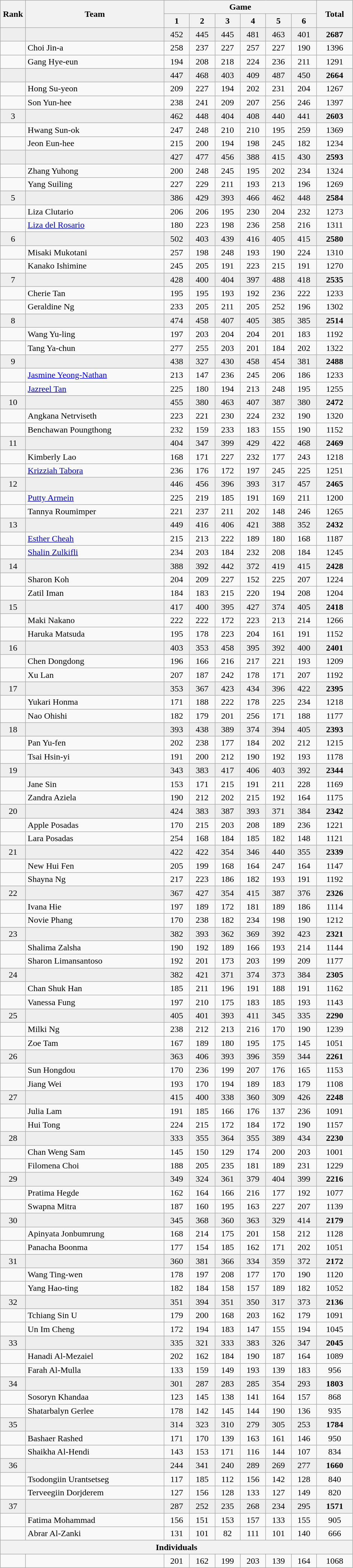<table class=wikitable style="text-align:center">
<tr>
<th rowspan="2" width=40>Rank</th>
<th rowspan="2" width=250>Team</th>
<th colspan="6">Game</th>
<th rowspan="2" width=60>Total</th>
</tr>
<tr>
<th width=40>1</th>
<th width=40>2</th>
<th width=40>3</th>
<th width=40>4</th>
<th width=40>5</th>
<th width=40>6</th>
</tr>
<tr bgcolor=eeeeee>
<td></td>
<td align=left></td>
<td>452</td>
<td>445</td>
<td>445</td>
<td>481</td>
<td>463</td>
<td>401</td>
<td><strong>2687</strong></td>
</tr>
<tr>
<td></td>
<td align=left>Choi Jin-a</td>
<td>258</td>
<td>237</td>
<td>227</td>
<td>257</td>
<td>227</td>
<td>190</td>
<td>1396</td>
</tr>
<tr>
<td></td>
<td align=left>Gang Hye-eun</td>
<td>194</td>
<td>208</td>
<td>218</td>
<td>224</td>
<td>236</td>
<td>211</td>
<td>1291</td>
</tr>
<tr bgcolor=eeeeee>
<td></td>
<td align=left></td>
<td>447</td>
<td>468</td>
<td>403</td>
<td>409</td>
<td>487</td>
<td>450</td>
<td><strong>2664</strong></td>
</tr>
<tr>
<td></td>
<td align=left>Hong Su-yeon</td>
<td>209</td>
<td>227</td>
<td>194</td>
<td>202</td>
<td>231</td>
<td>204</td>
<td>1267</td>
</tr>
<tr>
<td></td>
<td align=left>Son Yun-hee</td>
<td>238</td>
<td>241</td>
<td>209</td>
<td>207</td>
<td>256</td>
<td>246</td>
<td>1397</td>
</tr>
<tr bgcolor=eeeeee>
<td>3</td>
<td align=left></td>
<td>462</td>
<td>448</td>
<td>404</td>
<td>408</td>
<td>440</td>
<td>441</td>
<td><strong>2603</strong></td>
</tr>
<tr>
<td></td>
<td align=left>Hwang Sun-ok</td>
<td>247</td>
<td>248</td>
<td>210</td>
<td>210</td>
<td>195</td>
<td>259</td>
<td>1369</td>
</tr>
<tr>
<td></td>
<td align=left>Jeon Eun-hee</td>
<td>215</td>
<td>200</td>
<td>194</td>
<td>198</td>
<td>245</td>
<td>182</td>
<td>1234</td>
</tr>
<tr bgcolor=eeeeee>
<td></td>
<td align=left></td>
<td>427</td>
<td>477</td>
<td>456</td>
<td>388</td>
<td>415</td>
<td>430</td>
<td><strong>2593</strong></td>
</tr>
<tr>
<td></td>
<td align=left>Zhang Yuhong</td>
<td>200</td>
<td>248</td>
<td>245</td>
<td>195</td>
<td>202</td>
<td>234</td>
<td>1324</td>
</tr>
<tr>
<td></td>
<td align=left>Yang Suiling</td>
<td>227</td>
<td>229</td>
<td>211</td>
<td>193</td>
<td>213</td>
<td>196</td>
<td>1269</td>
</tr>
<tr bgcolor=eeeeee>
<td>5</td>
<td align=left></td>
<td>386</td>
<td>429</td>
<td>393</td>
<td>466</td>
<td>462</td>
<td>448</td>
<td><strong>2584</strong></td>
</tr>
<tr>
<td></td>
<td align=left>Liza Clutario</td>
<td>206</td>
<td>206</td>
<td>195</td>
<td>230</td>
<td>204</td>
<td>232</td>
<td>1273</td>
</tr>
<tr>
<td></td>
<td align=left><a href='#'>Liza del Rosario</a></td>
<td>180</td>
<td>223</td>
<td>198</td>
<td>236</td>
<td>258</td>
<td>216</td>
<td>1311</td>
</tr>
<tr bgcolor=eeeeee>
<td>6</td>
<td align=left></td>
<td>502</td>
<td>403</td>
<td>439</td>
<td>416</td>
<td>405</td>
<td>415</td>
<td><strong>2580</strong></td>
</tr>
<tr>
<td></td>
<td align=left>Misaki Mukotani</td>
<td>257</td>
<td>198</td>
<td>248</td>
<td>193</td>
<td>190</td>
<td>224</td>
<td>1310</td>
</tr>
<tr>
<td></td>
<td align=left>Kanako Ishimine</td>
<td>245</td>
<td>205</td>
<td>191</td>
<td>223</td>
<td>215</td>
<td>191</td>
<td>1270</td>
</tr>
<tr bgcolor=eeeeee>
<td>7</td>
<td align=left></td>
<td>428</td>
<td>400</td>
<td>404</td>
<td>397</td>
<td>488</td>
<td>418</td>
<td><strong>2535</strong></td>
</tr>
<tr>
<td></td>
<td align=left>Cherie Tan</td>
<td>195</td>
<td>195</td>
<td>193</td>
<td>192</td>
<td>236</td>
<td>222</td>
<td>1233</td>
</tr>
<tr>
<td></td>
<td align=left>Geraldine Ng</td>
<td>233</td>
<td>205</td>
<td>211</td>
<td>205</td>
<td>252</td>
<td>196</td>
<td>1302</td>
</tr>
<tr bgcolor=eeeeee>
<td>8</td>
<td align=left></td>
<td>474</td>
<td>458</td>
<td>407</td>
<td>405</td>
<td>385</td>
<td>385</td>
<td><strong>2514</strong></td>
</tr>
<tr>
<td></td>
<td align=left>Wang Yu-ling</td>
<td>197</td>
<td>203</td>
<td>204</td>
<td>204</td>
<td>201</td>
<td>183</td>
<td>1192</td>
</tr>
<tr>
<td></td>
<td align=left>Tang Ya-chun</td>
<td>277</td>
<td>255</td>
<td>203</td>
<td>201</td>
<td>184</td>
<td>202</td>
<td>1322</td>
</tr>
<tr bgcolor=eeeeee>
<td>9</td>
<td align=left></td>
<td>438</td>
<td>327</td>
<td>430</td>
<td>458</td>
<td>454</td>
<td>381</td>
<td><strong>2488</strong></td>
</tr>
<tr>
<td></td>
<td align=left><a href='#'>Jasmine Yeong-Nathan</a></td>
<td>213</td>
<td>147</td>
<td>236</td>
<td>245</td>
<td>206</td>
<td>186</td>
<td>1233</td>
</tr>
<tr>
<td></td>
<td align=left><a href='#'>Jazreel Tan</a></td>
<td>225</td>
<td>180</td>
<td>194</td>
<td>213</td>
<td>248</td>
<td>195</td>
<td>1255</td>
</tr>
<tr bgcolor=eeeeee>
<td>10</td>
<td align=left></td>
<td>455</td>
<td>380</td>
<td>463</td>
<td>407</td>
<td>387</td>
<td>380</td>
<td><strong>2472</strong></td>
</tr>
<tr>
<td></td>
<td align=left>Angkana Netrviseth</td>
<td>223</td>
<td>221</td>
<td>230</td>
<td>224</td>
<td>232</td>
<td>190</td>
<td>1320</td>
</tr>
<tr>
<td></td>
<td align=left>Benchawan Poungthong</td>
<td>232</td>
<td>159</td>
<td>233</td>
<td>183</td>
<td>155</td>
<td>190</td>
<td>1152</td>
</tr>
<tr bgcolor=eeeeee>
<td>11</td>
<td align=left></td>
<td>404</td>
<td>347</td>
<td>399</td>
<td>429</td>
<td>422</td>
<td>468</td>
<td><strong>2469</strong></td>
</tr>
<tr>
<td></td>
<td align=left>Kimberly Lao</td>
<td>168</td>
<td>171</td>
<td>227</td>
<td>232</td>
<td>177</td>
<td>243</td>
<td>1218</td>
</tr>
<tr>
<td></td>
<td align=left><a href='#'>Krizziah Tabora</a></td>
<td>236</td>
<td>176</td>
<td>172</td>
<td>197</td>
<td>245</td>
<td>225</td>
<td>1251</td>
</tr>
<tr bgcolor=eeeeee>
<td>12</td>
<td align=left></td>
<td>446</td>
<td>456</td>
<td>396</td>
<td>393</td>
<td>317</td>
<td>457</td>
<td><strong>2465</strong></td>
</tr>
<tr>
<td></td>
<td align=left><a href='#'>Putty Armein</a></td>
<td>225</td>
<td>219</td>
<td>185</td>
<td>191</td>
<td>169</td>
<td>211</td>
<td>1200</td>
</tr>
<tr>
<td></td>
<td align=left>Tannya Roumimper</td>
<td>221</td>
<td>237</td>
<td>211</td>
<td>202</td>
<td>148</td>
<td>246</td>
<td>1265</td>
</tr>
<tr bgcolor=eeeeee>
<td>13</td>
<td align=left></td>
<td>449</td>
<td>416</td>
<td>406</td>
<td>421</td>
<td>388</td>
<td>352</td>
<td><strong>2432</strong></td>
</tr>
<tr>
<td></td>
<td align=left><a href='#'>Esther Cheah</a></td>
<td>215</td>
<td>213</td>
<td>222</td>
<td>189</td>
<td>180</td>
<td>168</td>
<td>1187</td>
</tr>
<tr>
<td></td>
<td align=left><a href='#'>Shalin Zulkifli</a></td>
<td>234</td>
<td>203</td>
<td>184</td>
<td>232</td>
<td>208</td>
<td>184</td>
<td>1245</td>
</tr>
<tr bgcolor=eeeeee>
<td>14</td>
<td align=left></td>
<td>388</td>
<td>392</td>
<td>442</td>
<td>372</td>
<td>419</td>
<td>415</td>
<td><strong>2428</strong></td>
</tr>
<tr>
<td></td>
<td align=left>Sharon Koh</td>
<td>204</td>
<td>209</td>
<td>227</td>
<td>152</td>
<td>225</td>
<td>207</td>
<td>1224</td>
</tr>
<tr>
<td></td>
<td align=left>Zatil Iman</td>
<td>184</td>
<td>183</td>
<td>215</td>
<td>220</td>
<td>194</td>
<td>208</td>
<td>1204</td>
</tr>
<tr bgcolor=eeeeee>
<td>15</td>
<td align=left></td>
<td>417</td>
<td>400</td>
<td>395</td>
<td>427</td>
<td>374</td>
<td>405</td>
<td><strong>2418</strong></td>
</tr>
<tr>
<td></td>
<td align=left>Maki Nakano</td>
<td>222</td>
<td>222</td>
<td>172</td>
<td>223</td>
<td>213</td>
<td>214</td>
<td>1266</td>
</tr>
<tr>
<td></td>
<td align=left>Haruka Matsuda</td>
<td>195</td>
<td>178</td>
<td>223</td>
<td>204</td>
<td>161</td>
<td>191</td>
<td>1152</td>
</tr>
<tr bgcolor=eeeeee>
<td>16</td>
<td align=left></td>
<td>403</td>
<td>353</td>
<td>458</td>
<td>395</td>
<td>392</td>
<td>400</td>
<td><strong>2401</strong></td>
</tr>
<tr>
<td></td>
<td align=left>Chen Dongdong</td>
<td>196</td>
<td>166</td>
<td>216</td>
<td>217</td>
<td>221</td>
<td>193</td>
<td>1209</td>
</tr>
<tr>
<td></td>
<td align=left>Xu Lan</td>
<td>207</td>
<td>187</td>
<td>242</td>
<td>178</td>
<td>171</td>
<td>207</td>
<td>1192</td>
</tr>
<tr bgcolor=eeeeee>
<td>17</td>
<td align=left></td>
<td>353</td>
<td>367</td>
<td>423</td>
<td>434</td>
<td>396</td>
<td>422</td>
<td><strong>2395</strong></td>
</tr>
<tr>
<td></td>
<td align=left>Yukari Honma</td>
<td>171</td>
<td>188</td>
<td>222</td>
<td>178</td>
<td>225</td>
<td>234</td>
<td>1218</td>
</tr>
<tr>
<td></td>
<td align=left>Nao Ohishi</td>
<td>182</td>
<td>179</td>
<td>201</td>
<td>256</td>
<td>171</td>
<td>188</td>
<td>1177</td>
</tr>
<tr bgcolor=eeeeee>
<td>18</td>
<td align=left></td>
<td>393</td>
<td>438</td>
<td>389</td>
<td>374</td>
<td>394</td>
<td>405</td>
<td><strong>2393</strong></td>
</tr>
<tr>
<td></td>
<td align=left>Pan Yu-fen</td>
<td>202</td>
<td>238</td>
<td>177</td>
<td>184</td>
<td>202</td>
<td>212</td>
<td>1215</td>
</tr>
<tr>
<td></td>
<td align=left>Tsai Hsin-yi</td>
<td>191</td>
<td>200</td>
<td>212</td>
<td>190</td>
<td>192</td>
<td>193</td>
<td>1178</td>
</tr>
<tr bgcolor=eeeeee>
<td>19</td>
<td align=left></td>
<td>343</td>
<td>383</td>
<td>417</td>
<td>406</td>
<td>403</td>
<td>392</td>
<td><strong>2344</strong></td>
</tr>
<tr>
<td></td>
<td align=left>Jane Sin</td>
<td>153</td>
<td>171</td>
<td>215</td>
<td>191</td>
<td>211</td>
<td>228</td>
<td>1169</td>
</tr>
<tr>
<td></td>
<td align=left>Zandra Aziela</td>
<td>190</td>
<td>212</td>
<td>202</td>
<td>215</td>
<td>192</td>
<td>164</td>
<td>1175</td>
</tr>
<tr bgcolor=eeeeee>
<td>20</td>
<td align=left></td>
<td>424</td>
<td>383</td>
<td>387</td>
<td>393</td>
<td>371</td>
<td>384</td>
<td><strong>2342</strong></td>
</tr>
<tr>
<td></td>
<td align=left>Apple Posadas</td>
<td>170</td>
<td>215</td>
<td>203</td>
<td>208</td>
<td>189</td>
<td>236</td>
<td>1221</td>
</tr>
<tr>
<td></td>
<td align=left>Lara Posadas</td>
<td>254</td>
<td>168</td>
<td>184</td>
<td>185</td>
<td>182</td>
<td>148</td>
<td>1121</td>
</tr>
<tr bgcolor=eeeeee>
<td>21</td>
<td align=left></td>
<td>422</td>
<td>422</td>
<td>354</td>
<td>346</td>
<td>440</td>
<td>355</td>
<td><strong>2339</strong></td>
</tr>
<tr>
<td></td>
<td align=left>New Hui Fen</td>
<td>205</td>
<td>199</td>
<td>168</td>
<td>164</td>
<td>247</td>
<td>164</td>
<td>1147</td>
</tr>
<tr>
<td></td>
<td align=left>Shayna Ng</td>
<td>217</td>
<td>223</td>
<td>186</td>
<td>182</td>
<td>193</td>
<td>191</td>
<td>1192</td>
</tr>
<tr bgcolor=eeeeee>
<td>22</td>
<td align=left></td>
<td>367</td>
<td>427</td>
<td>354</td>
<td>415</td>
<td>387</td>
<td>376</td>
<td><strong>2326</strong></td>
</tr>
<tr>
<td></td>
<td align=left>Ivana Hie</td>
<td>197</td>
<td>189</td>
<td>172</td>
<td>181</td>
<td>189</td>
<td>186</td>
<td>1114</td>
</tr>
<tr>
<td></td>
<td align=left>Novie Phang</td>
<td>170</td>
<td>238</td>
<td>182</td>
<td>234</td>
<td>198</td>
<td>190</td>
<td>1212</td>
</tr>
<tr bgcolor=eeeeee>
<td>23</td>
<td align=left></td>
<td>382</td>
<td>393</td>
<td>362</td>
<td>369</td>
<td>392</td>
<td>423</td>
<td><strong>2321</strong></td>
</tr>
<tr>
<td></td>
<td align=left>Shalima Zalsha</td>
<td>190</td>
<td>192</td>
<td>189</td>
<td>166</td>
<td>193</td>
<td>214</td>
<td>1144</td>
</tr>
<tr>
<td></td>
<td align=left>Sharon Limansantoso</td>
<td>192</td>
<td>201</td>
<td>173</td>
<td>203</td>
<td>199</td>
<td>209</td>
<td>1177</td>
</tr>
<tr bgcolor=eeeeee>
<td>24</td>
<td align=left></td>
<td>382</td>
<td>421</td>
<td>371</td>
<td>374</td>
<td>373</td>
<td>384</td>
<td><strong>2305</strong></td>
</tr>
<tr>
<td></td>
<td align=left>Chan Shuk Han</td>
<td>185</td>
<td>211</td>
<td>196</td>
<td>191</td>
<td>188</td>
<td>191</td>
<td>1162</td>
</tr>
<tr>
<td></td>
<td align=left>Vanessa Fung</td>
<td>197</td>
<td>210</td>
<td>175</td>
<td>183</td>
<td>185</td>
<td>193</td>
<td>1143</td>
</tr>
<tr bgcolor=eeeeee>
<td>25</td>
<td align=left></td>
<td>405</td>
<td>401</td>
<td>393</td>
<td>411</td>
<td>345</td>
<td>335</td>
<td><strong>2290</strong></td>
</tr>
<tr>
<td></td>
<td align=left>Milki Ng</td>
<td>238</td>
<td>212</td>
<td>213</td>
<td>216</td>
<td>170</td>
<td>190</td>
<td>1239</td>
</tr>
<tr>
<td></td>
<td align=left>Zoe Tam</td>
<td>167</td>
<td>189</td>
<td>180</td>
<td>195</td>
<td>175</td>
<td>145</td>
<td>1051</td>
</tr>
<tr bgcolor=eeeeee>
<td>26</td>
<td align=left></td>
<td>363</td>
<td>406</td>
<td>393</td>
<td>396</td>
<td>359</td>
<td>344</td>
<td><strong>2261</strong></td>
</tr>
<tr>
<td></td>
<td align=left>Sun Hongdou</td>
<td>170</td>
<td>236</td>
<td>199</td>
<td>207</td>
<td>176</td>
<td>165</td>
<td>1153</td>
</tr>
<tr>
<td></td>
<td align=left>Jiang Wei</td>
<td>193</td>
<td>170</td>
<td>194</td>
<td>189</td>
<td>183</td>
<td>179</td>
<td>1108</td>
</tr>
<tr bgcolor=eeeeee>
<td>27</td>
<td align=left></td>
<td>415</td>
<td>400</td>
<td>338</td>
<td>360</td>
<td>309</td>
<td>426</td>
<td><strong>2248</strong></td>
</tr>
<tr>
<td></td>
<td align=left>Julia Lam</td>
<td>191</td>
<td>185</td>
<td>166</td>
<td>176</td>
<td>137</td>
<td>236</td>
<td>1091</td>
</tr>
<tr>
<td></td>
<td align=left>Hui Tong</td>
<td>224</td>
<td>215</td>
<td>172</td>
<td>184</td>
<td>172</td>
<td>190</td>
<td>1157</td>
</tr>
<tr bgcolor=eeeeee>
<td>28</td>
<td align=left></td>
<td>333</td>
<td>355</td>
<td>364</td>
<td>355</td>
<td>389</td>
<td>434</td>
<td><strong>2230</strong></td>
</tr>
<tr>
<td></td>
<td align=left>Chan Weng Sam</td>
<td>145</td>
<td>150</td>
<td>129</td>
<td>174</td>
<td>200</td>
<td>203</td>
<td>1001</td>
</tr>
<tr>
<td></td>
<td align=left>Filomena Choi</td>
<td>188</td>
<td>205</td>
<td>235</td>
<td>181</td>
<td>189</td>
<td>231</td>
<td>1229</td>
</tr>
<tr bgcolor=eeeeee>
<td>29</td>
<td align=left></td>
<td>349</td>
<td>324</td>
<td>361</td>
<td>379</td>
<td>404</td>
<td>399</td>
<td><strong>2216</strong></td>
</tr>
<tr>
<td></td>
<td align=left>Pratima Hegde</td>
<td>162</td>
<td>164</td>
<td>166</td>
<td>216</td>
<td>177</td>
<td>192</td>
<td>1077</td>
</tr>
<tr>
<td></td>
<td align=left>Swapna Mitra</td>
<td>187</td>
<td>160</td>
<td>195</td>
<td>163</td>
<td>227</td>
<td>207</td>
<td>1139</td>
</tr>
<tr bgcolor=eeeeee>
<td>30</td>
<td align=left></td>
<td>345</td>
<td>368</td>
<td>360</td>
<td>363</td>
<td>329</td>
<td>414</td>
<td><strong>2179</strong></td>
</tr>
<tr>
<td></td>
<td align=left>Apinyata Jonbumrung</td>
<td>168</td>
<td>214</td>
<td>175</td>
<td>201</td>
<td>158</td>
<td>212</td>
<td>1128</td>
</tr>
<tr>
<td></td>
<td align=left>Panacha Boonma</td>
<td>177</td>
<td>154</td>
<td>185</td>
<td>162</td>
<td>171</td>
<td>202</td>
<td>1051</td>
</tr>
<tr bgcolor=eeeeee>
<td>31</td>
<td align=left></td>
<td>360</td>
<td>381</td>
<td>366</td>
<td>334</td>
<td>359</td>
<td>372</td>
<td><strong>2172</strong></td>
</tr>
<tr>
<td></td>
<td align=left>Wang Ting-wen</td>
<td>178</td>
<td>197</td>
<td>208</td>
<td>177</td>
<td>170</td>
<td>190</td>
<td>1120</td>
</tr>
<tr>
<td></td>
<td align=left>Yang Hao-ting</td>
<td>182</td>
<td>184</td>
<td>158</td>
<td>157</td>
<td>189</td>
<td>182</td>
<td>1052</td>
</tr>
<tr bgcolor=eeeeee>
<td>32</td>
<td align=left></td>
<td>351</td>
<td>394</td>
<td>351</td>
<td>350</td>
<td>317</td>
<td>373</td>
<td><strong>2136</strong></td>
</tr>
<tr>
<td></td>
<td align=left>Tchiang Sin U</td>
<td>179</td>
<td>200</td>
<td>168</td>
<td>203</td>
<td>162</td>
<td>179</td>
<td>1091</td>
</tr>
<tr>
<td></td>
<td align=left>Un Im Cheng</td>
<td>172</td>
<td>194</td>
<td>183</td>
<td>147</td>
<td>155</td>
<td>194</td>
<td>1045</td>
</tr>
<tr bgcolor=eeeeee>
<td>33</td>
<td align=left></td>
<td>335</td>
<td>321</td>
<td>333</td>
<td>383</td>
<td>326</td>
<td>347</td>
<td><strong>2045</strong></td>
</tr>
<tr>
<td></td>
<td align=left>Hanadi Al-Mezaiel</td>
<td>202</td>
<td>162</td>
<td>184</td>
<td>190</td>
<td>187</td>
<td>164</td>
<td>1089</td>
</tr>
<tr>
<td></td>
<td align=left>Farah Al-Mulla</td>
<td>133</td>
<td>159</td>
<td>149</td>
<td>193</td>
<td>139</td>
<td>183</td>
<td>956</td>
</tr>
<tr bgcolor=eeeeee>
<td>34</td>
<td align=left></td>
<td>301</td>
<td>287</td>
<td>283</td>
<td>285</td>
<td>354</td>
<td>293</td>
<td><strong>1803</strong></td>
</tr>
<tr>
<td></td>
<td align=left>Sosoryn Khandaa</td>
<td>123</td>
<td>145</td>
<td>138</td>
<td>141</td>
<td>164</td>
<td>157</td>
<td>868</td>
</tr>
<tr>
<td></td>
<td align=left>Shatarbalyn Gerlee</td>
<td>178</td>
<td>142</td>
<td>145</td>
<td>144</td>
<td>190</td>
<td>136</td>
<td>935</td>
</tr>
<tr bgcolor=eeeeee>
<td>35</td>
<td align=left></td>
<td>314</td>
<td>323</td>
<td>310</td>
<td>279</td>
<td>305</td>
<td>253</td>
<td><strong>1784</strong></td>
</tr>
<tr>
<td></td>
<td align=left>Bashaer Rashed</td>
<td>171</td>
<td>170</td>
<td>139</td>
<td>163</td>
<td>161</td>
<td>146</td>
<td>950</td>
</tr>
<tr>
<td></td>
<td align=left>Shaikha Al-Hendi</td>
<td>143</td>
<td>153</td>
<td>171</td>
<td>116</td>
<td>144</td>
<td>107</td>
<td>834</td>
</tr>
<tr bgcolor=eeeeee>
<td>36</td>
<td align=left></td>
<td>244</td>
<td>341</td>
<td>240</td>
<td>289</td>
<td>269</td>
<td>277</td>
<td><strong>1660</strong></td>
</tr>
<tr>
<td></td>
<td align=left>Tsodongiin Urantsetseg</td>
<td>117</td>
<td>185</td>
<td>112</td>
<td>156</td>
<td>142</td>
<td>128</td>
<td>840</td>
</tr>
<tr>
<td></td>
<td align=left>Terveegiin Dorjderem</td>
<td>127</td>
<td>156</td>
<td>128</td>
<td>133</td>
<td>127</td>
<td>149</td>
<td>820</td>
</tr>
<tr bgcolor=eeeeee>
<td>37</td>
<td align=left></td>
<td>287</td>
<td>252</td>
<td>235</td>
<td>268</td>
<td>234</td>
<td>295</td>
<td><strong>1571</strong></td>
</tr>
<tr>
<td></td>
<td align=left>Fatima Mohammad</td>
<td>156</td>
<td>151</td>
<td>153</td>
<td>157</td>
<td>133</td>
<td>155</td>
<td>905</td>
</tr>
<tr>
<td></td>
<td align=left>Abrar Al-Zanki</td>
<td>131</td>
<td>101</td>
<td>82</td>
<td>111</td>
<td>101</td>
<td>140</td>
<td>666</td>
</tr>
<tr>
<th colspan=9>Individuals</th>
</tr>
<tr>
<td></td>
<td align=left></td>
<td>201</td>
<td>162</td>
<td>199</td>
<td>203</td>
<td>139</td>
<td>164</td>
<td>1068</td>
</tr>
</table>
